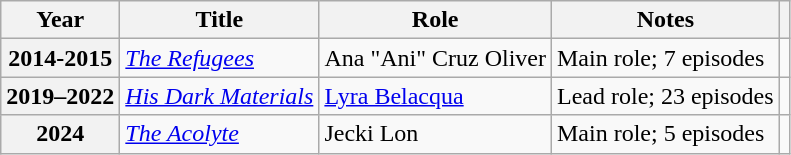<table class="wikitable plainrowheaders sortable">
<tr>
<th scope="col">Year</th>
<th scope="col">Title</th>
<th scope="col">Role</th>
<th scope="col" class="unsortable">Notes</th>
<th scope="col" class="unsortable"></th>
</tr>
<tr>
<th scope="row">2014-2015</th>
<td><em><a href='#'>The Refugees</a></em></td>
<td>Ana "Ani" Cruz Oliver</td>
<td>Main role; 7 episodes</td>
<td style="text-align:center;"></td>
</tr>
<tr>
<th scope="row">2019–2022</th>
<td><em><a href='#'>His Dark Materials</a></em></td>
<td><a href='#'>Lyra Belacqua</a></td>
<td>Lead role; 23 episodes</td>
<td style="text-align:center;"></td>
</tr>
<tr>
<th scope="row">2024</th>
<td><em><a href='#'>The Acolyte</a></em></td>
<td>Jecki Lon</td>
<td>Main role; 5 episodes</td>
<td style="text-align:center;"></td>
</tr>
</table>
